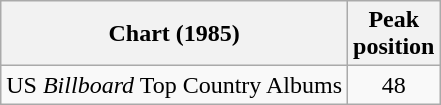<table class="wikitable sortable">
<tr>
<th>Chart (1985)</th>
<th>Peak<br>position</th>
</tr>
<tr>
<td align="left">US <em>Billboard</em> Top Country Albums</td>
<td style="text-align:center;">48</td>
</tr>
</table>
